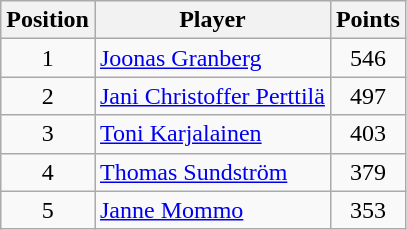<table class=wikitable>
<tr>
<th>Position</th>
<th>Player</th>
<th>Points</th>
</tr>
<tr>
<td align=center>1</td>
<td> <a href='#'>Joonas Granberg</a></td>
<td align=center>546</td>
</tr>
<tr>
<td align=center>2</td>
<td> <a href='#'>Jani Christoffer Perttilä</a></td>
<td align=center>497</td>
</tr>
<tr>
<td align=center>3</td>
<td> <a href='#'>Toni Karjalainen</a></td>
<td align=center>403</td>
</tr>
<tr>
<td align=center>4</td>
<td> <a href='#'>Thomas Sundström</a></td>
<td align=center>379</td>
</tr>
<tr>
<td align=center>5</td>
<td> <a href='#'>Janne Mommo</a></td>
<td align=center>353</td>
</tr>
</table>
